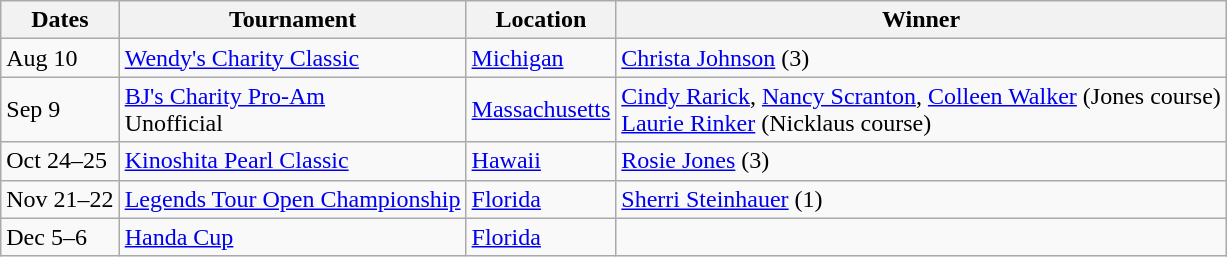<table class="wikitable">
<tr>
<th>Dates</th>
<th>Tournament</th>
<th>Location</th>
<th>Winner</th>
</tr>
<tr>
<td>Aug 10</td>
<td><a href='#'>Wendy's Charity Classic</a></td>
<td><a href='#'>Michigan</a></td>
<td> <a href='#'>Christa Johnson</a> (3)</td>
</tr>
<tr>
<td>Sep 9</td>
<td><a href='#'>BJ's Charity Pro-Am</a><br>Unofficial</td>
<td><a href='#'>Massachusetts</a></td>
<td> <a href='#'>Cindy Rarick</a>,  <a href='#'>Nancy Scranton</a>,  <a href='#'>Colleen Walker</a> (Jones course)<br> <a href='#'>Laurie Rinker</a> (Nicklaus course)</td>
</tr>
<tr>
<td>Oct 24–25</td>
<td><a href='#'>Kinoshita Pearl Classic</a></td>
<td><a href='#'>Hawaii</a></td>
<td> <a href='#'>Rosie Jones</a> (3)</td>
</tr>
<tr>
<td>Nov 21–22</td>
<td><a href='#'>Legends Tour Open Championship</a></td>
<td><a href='#'>Florida</a></td>
<td> <a href='#'>Sherri Steinhauer</a> (1)</td>
</tr>
<tr>
<td>Dec 5–6</td>
<td><a href='#'>Handa Cup</a></td>
<td><a href='#'>Florida</a></td>
<td></td>
</tr>
</table>
